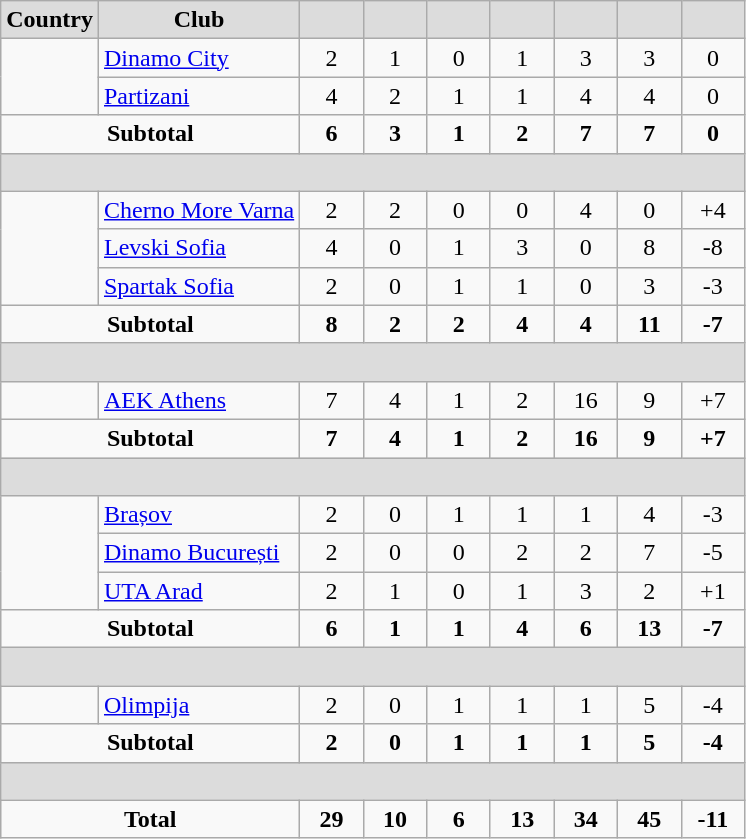<table class="wikitable" style="text-align: center;">
<tr>
<th style="background:#DCDCDC">Country</th>
<th style="background:#DCDCDC">Club</th>
<th width="35" style="background:#DCDCDC"></th>
<th width="35" style="background:#DCDCDC"></th>
<th width="35" style="background:#DCDCDC"></th>
<th width="35" style="background:#DCDCDC"></th>
<th width="35" style="background:#DCDCDC"></th>
<th width="35" style="background:#DCDCDC"></th>
<th width="35" style="background:#DCDCDC"></th>
</tr>
<tr>
<td rowspan=2 align=left></td>
<td align=left><a href='#'>Dinamo City</a></td>
<td>2</td>
<td>1</td>
<td>0</td>
<td>1</td>
<td>3</td>
<td>3</td>
<td>0</td>
</tr>
<tr>
<td align=left><a href='#'>Partizani</a></td>
<td>4</td>
<td>2</td>
<td>1</td>
<td>1</td>
<td>4</td>
<td>4</td>
<td>0</td>
</tr>
<tr>
<td colspan=2 align-"center"><strong>Subtotal</strong></td>
<td><strong>6</strong></td>
<td><strong>3</strong></td>
<td><strong>1</strong></td>
<td><strong>2</strong></td>
<td><strong>7</strong></td>
<td><strong>7</strong></td>
<td><strong>0</strong></td>
</tr>
<tr>
<th colspan=9 height="18" style="background:#DCDCDC"></th>
</tr>
<tr>
<td rowspan=3 align=left></td>
<td align=left><a href='#'>Cherno More Varna</a></td>
<td>2</td>
<td>2</td>
<td>0</td>
<td>0</td>
<td>4</td>
<td>0</td>
<td>+4</td>
</tr>
<tr>
<td align=left><a href='#'>Levski Sofia</a></td>
<td>4</td>
<td>0</td>
<td>1</td>
<td>3</td>
<td>0</td>
<td>8</td>
<td>-8</td>
</tr>
<tr>
<td align=left><a href='#'>Spartak Sofia</a></td>
<td>2</td>
<td>0</td>
<td>1</td>
<td>1</td>
<td>0</td>
<td>3</td>
<td>-3</td>
</tr>
<tr>
<td colspan=2 align-"center"><strong>Subtotal</strong></td>
<td><strong>8</strong></td>
<td><strong>2</strong></td>
<td><strong>2</strong></td>
<td><strong>4</strong></td>
<td><strong>4</strong></td>
<td><strong>11</strong></td>
<td><strong>-7</strong></td>
</tr>
<tr>
<th colspan=9 height="18" style="background:#DCDCDC"></th>
</tr>
<tr>
<td rowspan=1 align=left></td>
<td align=left><a href='#'>AEK Athens</a></td>
<td>7</td>
<td>4</td>
<td>1</td>
<td>2</td>
<td>16</td>
<td>9</td>
<td>+7</td>
</tr>
<tr>
<td colspan=2 align-"center"><strong>Subtotal</strong></td>
<td><strong>7</strong></td>
<td><strong>4</strong></td>
<td><strong>1</strong></td>
<td><strong>2</strong></td>
<td><strong>16</strong></td>
<td><strong>9</strong></td>
<td><strong>+7</strong></td>
</tr>
<tr>
<th colspan=9 height="18" style="background:#DCDCDC"></th>
</tr>
<tr>
<td rowspan=3 align=left></td>
<td align=left><a href='#'>Brașov</a></td>
<td>2</td>
<td>0</td>
<td>1</td>
<td>1</td>
<td>1</td>
<td>4</td>
<td>-3</td>
</tr>
<tr>
<td align=left><a href='#'>Dinamo București</a></td>
<td>2</td>
<td>0</td>
<td>0</td>
<td>2</td>
<td>2</td>
<td>7</td>
<td>-5</td>
</tr>
<tr>
<td align=left><a href='#'>UTA Arad</a></td>
<td>2</td>
<td>1</td>
<td>0</td>
<td>1</td>
<td>3</td>
<td>2</td>
<td>+1</td>
</tr>
<tr>
<td colspan=2 align-"center"><strong>Subtotal</strong></td>
<td><strong>6</strong></td>
<td><strong>1</strong></td>
<td><strong>1</strong></td>
<td><strong>4</strong></td>
<td><strong>6</strong></td>
<td><strong>13</strong></td>
<td><strong>-7</strong></td>
</tr>
<tr>
<th colspan=9 height="18" style="background:#DCDCDC"></th>
</tr>
<tr>
<td rowspan=1 align=left><br> </td>
<td align=left><a href='#'>Olimpija</a></td>
<td>2</td>
<td>0</td>
<td>1</td>
<td>1</td>
<td>1</td>
<td>5</td>
<td>-4</td>
</tr>
<tr>
<td colspan=2 align-"center"><strong>Subtotal</strong></td>
<td><strong>2</strong></td>
<td><strong>0</strong></td>
<td><strong>1</strong></td>
<td><strong>1</strong></td>
<td><strong>1</strong></td>
<td><strong>5</strong></td>
<td><strong>-4</strong></td>
</tr>
<tr>
<th colspan=9 height="18" style="background:#DCDCDC"></th>
</tr>
<tr>
<td colspan=2 align-"center"><strong>Total</strong></td>
<td><strong>29</strong></td>
<td><strong>10</strong></td>
<td><strong>6</strong></td>
<td><strong>13</strong></td>
<td><strong>34</strong></td>
<td><strong>45</strong></td>
<td><strong>-11</strong></td>
</tr>
</table>
